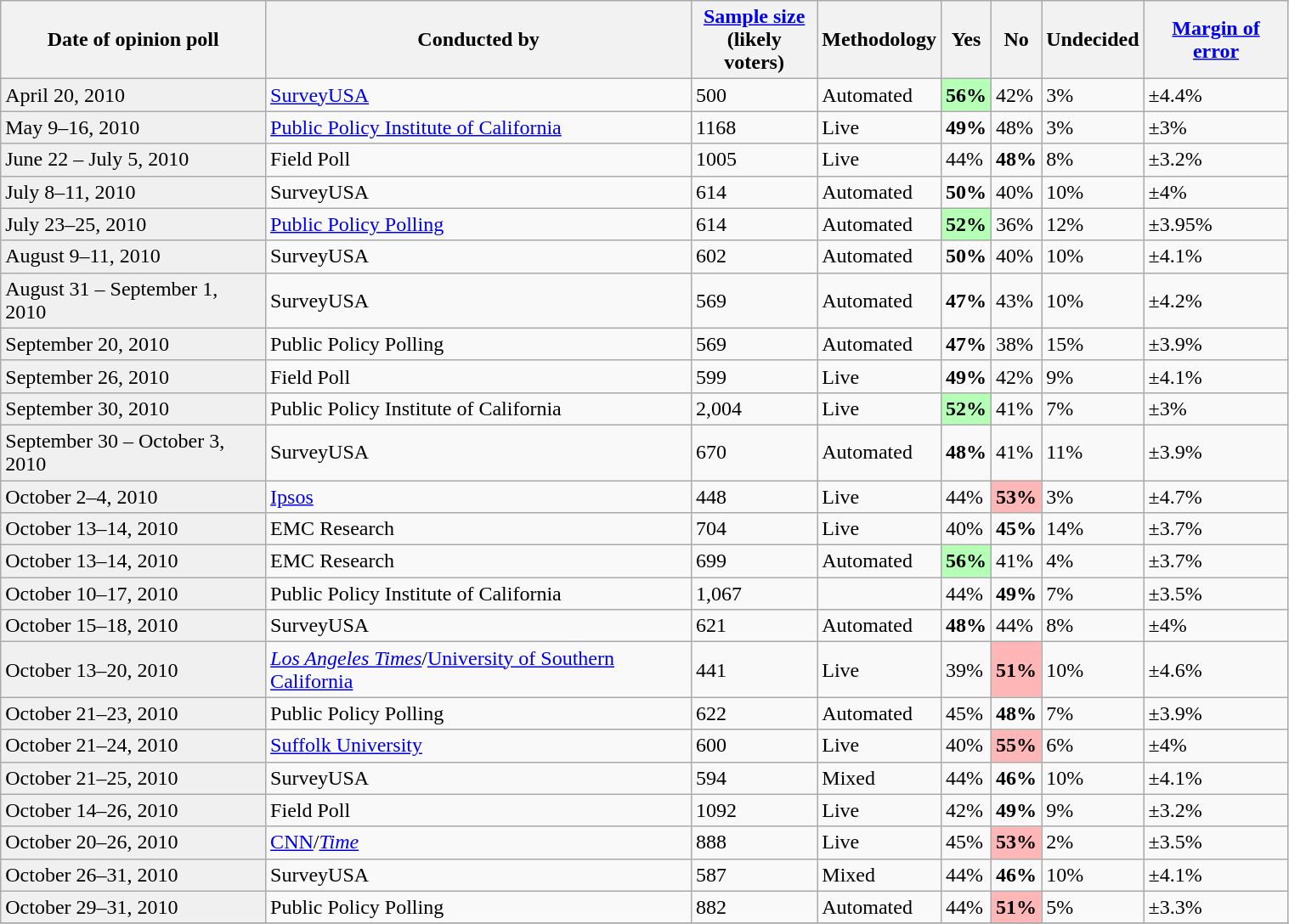<table class="wikitable" style="width:80%">
<tr>
<th>Date of opinion poll</th>
<th>Conducted by</th>
<th><a href='#'>Sample size</a><br>(likely voters)</th>
<th>Methodology</th>
<th>Yes</th>
<th>No</th>
<th>Undecided</th>
<th><a href='#'>Margin of error</a></th>
</tr>
<tr>
<td style="background:#f0f0f0;">April 20, 2010</td>
<td><a href='#'>SurveyUSA</a></td>
<td>500</td>
<td>Automated</td>
<td style="background:#b6ffb6;"><strong>56%</strong></td>
<td>42%</td>
<td>3%</td>
<td>±4.4%</td>
</tr>
<tr>
<td style="background:#f0f0f0;">May 9–16, 2010</td>
<td><a href='#'>Public Policy Institute of California</a></td>
<td>1168</td>
<td>Live</td>
<td><strong>49%</strong></td>
<td>48%</td>
<td>3%</td>
<td>±3%</td>
</tr>
<tr>
<td style="background:#f0f0f0;">June 22 – July 5, 2010</td>
<td>Field Poll</td>
<td>1005</td>
<td>Live</td>
<td>44%</td>
<td><strong>48%</strong></td>
<td>8%</td>
<td>±3.2%</td>
</tr>
<tr>
<td style="background:#f0f0f0;">July 8–11, 2010</td>
<td>SurveyUSA</td>
<td>614</td>
<td>Automated</td>
<td><strong>50%</strong></td>
<td>40%</td>
<td>10%</td>
<td>±4%</td>
</tr>
<tr>
<td style="background:#f0f0f0;">July 23–25, 2010</td>
<td><a href='#'>Public Policy Polling</a></td>
<td>614</td>
<td>Automated</td>
<td style="background:#b6ffb6;"><strong>52%</strong></td>
<td>36%</td>
<td>12%</td>
<td>±3.95%</td>
</tr>
<tr>
<td style="background:#f0f0f0;">August 9–11, 2010</td>
<td>SurveyUSA</td>
<td>602</td>
<td>Automated</td>
<td><strong>50%</strong></td>
<td>40%</td>
<td>10%</td>
<td>±4.1%</td>
</tr>
<tr>
<td style="background:#f0f0f0;">August 31 – September 1, 2010</td>
<td>SurveyUSA</td>
<td>569</td>
<td>Automated</td>
<td><strong>47%</strong></td>
<td>43%</td>
<td>10%</td>
<td>±4.2%</td>
</tr>
<tr>
<td style="background:#f0f0f0;">September 20, 2010</td>
<td>Public Policy Polling</td>
<td>569</td>
<td>Automated</td>
<td><strong>47%</strong></td>
<td>38%</td>
<td>15%</td>
<td>±3.9%</td>
</tr>
<tr>
<td style="background:#f0f0f0;">September 26, 2010</td>
<td>Field Poll</td>
<td>599</td>
<td>Live</td>
<td><strong>49%</strong></td>
<td>42%</td>
<td>9%</td>
<td>±4.1%</td>
</tr>
<tr>
<td style="background:#f0f0f0;">September 30, 2010</td>
<td>Public Policy Institute of California</td>
<td>2,004</td>
<td>Live</td>
<td style="background:#b6ffb6;"><strong>52%</strong></td>
<td>41%</td>
<td>7%</td>
<td>±3%</td>
</tr>
<tr>
<td style="background:#f0f0f0;">September 30 – October 3, 2010</td>
<td>SurveyUSA</td>
<td>670</td>
<td>Automated</td>
<td><strong>48%</strong></td>
<td>41%</td>
<td>11%</td>
<td>±3.9%</td>
</tr>
<tr>
<td style="background:#f0f0f0;">October 2–4, 2010</td>
<td><a href='#'>Ipsos</a></td>
<td>448</td>
<td>Live</td>
<td>44%</td>
<td style="background:#ffb6b6;"><strong>53%</strong></td>
<td>3%</td>
<td>±4.7%</td>
</tr>
<tr>
<td style="background:#f0f0f0;">October 13–14, 2010</td>
<td>EMC Research</td>
<td>704</td>
<td>Live</td>
<td>40%</td>
<td><strong>45%</strong></td>
<td>14%</td>
<td>±3.7%</td>
</tr>
<tr>
<td style="background:#f0f0f0;">October 13–14, 2010</td>
<td>EMC Research</td>
<td>699</td>
<td>Automated</td>
<td style="background:#b6ffb6;"><strong>56%</strong></td>
<td>41%</td>
<td>4%</td>
<td>±3.7%</td>
</tr>
<tr>
<td style="background:#f0f0f0;">October 10–17, 2010</td>
<td>Public Policy Institute of California</td>
<td>1,067</td>
<td></td>
<td>44%</td>
<td><strong>49%</strong></td>
<td>7%</td>
<td>±3.5%</td>
</tr>
<tr>
<td style="background:#f0f0f0;">October 15–18, 2010</td>
<td>SurveyUSA</td>
<td>621</td>
<td>Automated</td>
<td><strong>48%</strong></td>
<td>44%</td>
<td>8%</td>
<td>±4%</td>
</tr>
<tr>
<td style="background:#f0f0f0;">October 13–20, 2010</td>
<td><em><a href='#'>Los Angeles Times</a></em>/<a href='#'>University of Southern California</a></td>
<td>441</td>
<td>Live</td>
<td>39%</td>
<td style="background:#ffb6b6;"><strong>51%</strong></td>
<td>10%</td>
<td>±4.6%</td>
</tr>
<tr>
<td style="background:#f0f0f0;">October 21–23, 2010</td>
<td>Public Policy Polling</td>
<td>622</td>
<td>Automated</td>
<td>45%</td>
<td><strong>48%</strong></td>
<td>7%</td>
<td>±3.9%</td>
</tr>
<tr>
<td style="background:#f0f0f0;">October 21–24, 2010</td>
<td><a href='#'>Suffolk University</a></td>
<td>600</td>
<td>Live</td>
<td>40%</td>
<td style="background:#ffb6b6;"><strong>55%</strong></td>
<td>6%</td>
<td>±4%</td>
</tr>
<tr>
<td style="background:#f0f0f0;">October 21–25, 2010</td>
<td>SurveyUSA</td>
<td>594</td>
<td>Mixed</td>
<td>44%</td>
<td><strong>46%</strong></td>
<td>10%</td>
<td>±4.1%</td>
</tr>
<tr>
<td style="background:#f0f0f0;">October 14–26, 2010</td>
<td>Field Poll</td>
<td>1092</td>
<td>Live</td>
<td>42%</td>
<td><strong>49%</strong></td>
<td>9%</td>
<td>±3.2%</td>
</tr>
<tr>
<td style="background:#f0f0f0;">October 20–26, 2010</td>
<td><a href='#'>CNN</a>/<em><a href='#'>Time</a></em></td>
<td>888</td>
<td>Live</td>
<td>45%</td>
<td style="background:#ffb6b6;"><strong>53%</strong></td>
<td>2%</td>
<td>±3.5%</td>
</tr>
<tr>
<td style="background:#f0f0f0;">October 26–31, 2010</td>
<td>SurveyUSA</td>
<td>587</td>
<td>Mixed</td>
<td>44%</td>
<td><strong>46%</strong></td>
<td>10%</td>
<td>±4.1%</td>
</tr>
<tr>
<td style="background:#f0f0f0;">October 29–31, 2010</td>
<td>Public Policy Polling</td>
<td>882</td>
<td>Automated</td>
<td>44%</td>
<td style="background:#ffb6b6;"><strong>51%</strong></td>
<td>5%</td>
<td>±3.3%</td>
</tr>
<tr>
</tr>
</table>
